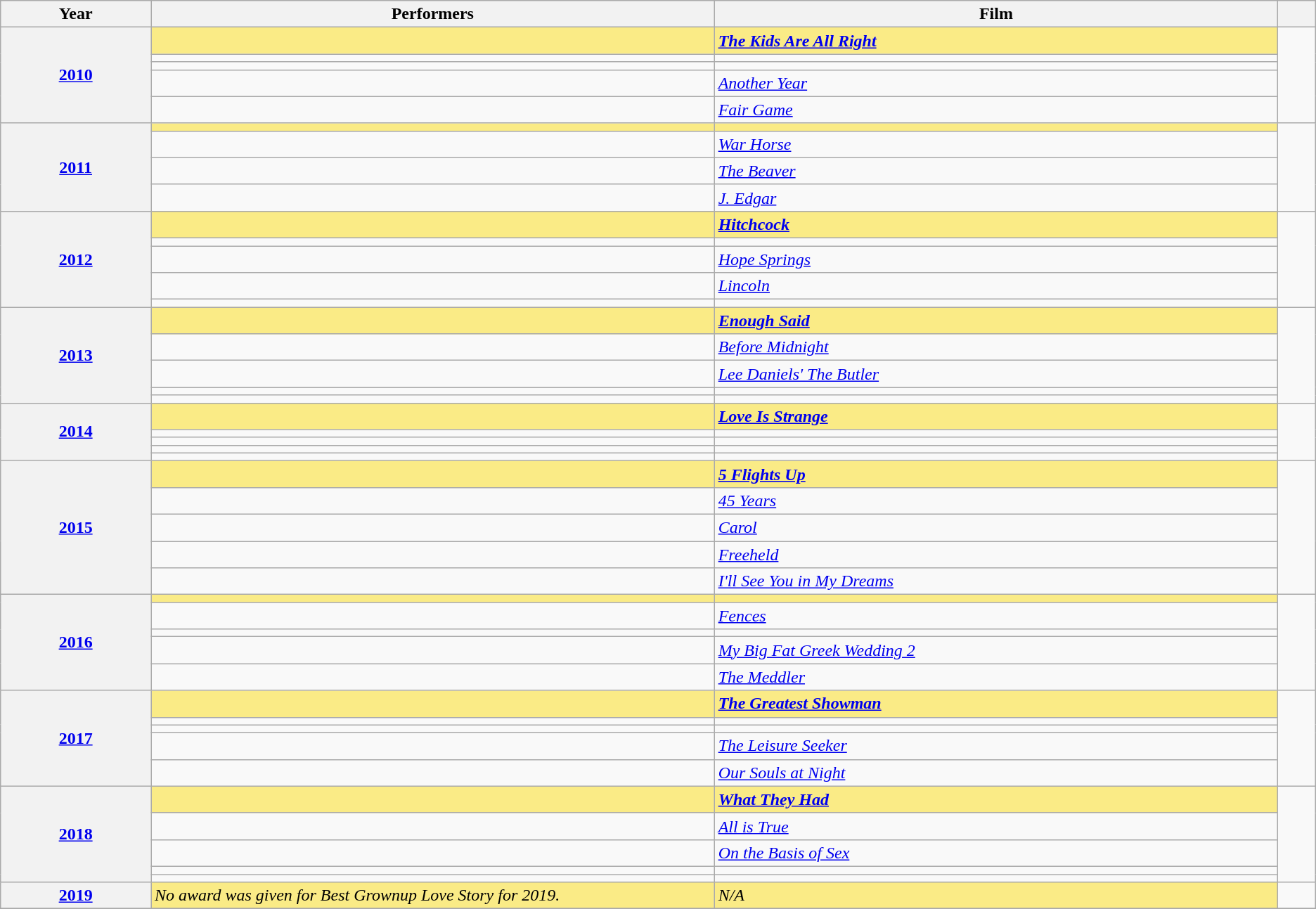<table class="wikitable">
<tr>
<th scope="col" style="width:8%;">Year</th>
<th scope="col" style="width:30%;">Performers</th>
<th scope="col" style="width:30%;">Film</th>
<th scope="col" style="width:2%;"></th>
</tr>
<tr>
<th scope="row" rowspan=5 style="text-align:center;"><a href='#'>2010</a><br></th>
<td style="background:#FAEB86;"><strong></strong></td>
<td style="background:#FAEB86;"><strong><em><a href='#'>The Kids Are All Right</a> </em></strong></td>
<td rowspan="5"></td>
</tr>
<tr>
<td></td>
<td></td>
</tr>
<tr>
<td></td>
<td></td>
</tr>
<tr>
<td></td>
<td><em><a href='#'>Another Year</a></em></td>
</tr>
<tr>
<td></td>
<td><em><a href='#'>Fair Game</a></em></td>
</tr>
<tr>
<th scope="row" rowspan=4 style="text-align:center;"><a href='#'>2011</a><br></th>
<td style="background:#FAEB86;"><strong></strong></td>
<td style="background:#FAEB86;"><strong></strong></td>
<td rowspan="4"></td>
</tr>
<tr>
<td></td>
<td><em><a href='#'>War Horse</a></em></td>
</tr>
<tr>
<td></td>
<td><em><a href='#'>The Beaver</a></em></td>
</tr>
<tr>
<td></td>
<td><em><a href='#'>J. Edgar</a></em></td>
</tr>
<tr>
<th scope="row" rowspan=5 style="text-align:center;"><a href='#'>2012</a><br></th>
<td style="background:#FAEB86;"><strong></strong></td>
<td style="background:#FAEB86;"><strong><em><a href='#'>Hitchcock</a> </em></strong></td>
<td rowspan="5"></td>
</tr>
<tr>
<td></td>
<td></td>
</tr>
<tr>
<td></td>
<td><em><a href='#'>Hope Springs</a></em></td>
</tr>
<tr>
<td></td>
<td><em><a href='#'>Lincoln</a></em></td>
</tr>
<tr>
<td></td>
<td></td>
</tr>
<tr>
<th scope="row" rowspan=5 style="text-align:center;"><a href='#'>2013</a><br></th>
<td style="background:#FAEB86;"><strong></strong></td>
<td style="background:#FAEB86;"><strong><em><a href='#'>Enough Said</a> </em></strong></td>
<td rowspan="5"></td>
</tr>
<tr>
<td></td>
<td><em><a href='#'>Before Midnight</a></em></td>
</tr>
<tr>
<td></td>
<td><em><a href='#'>Lee Daniels' The Butler</a></em></td>
</tr>
<tr>
<td></td>
<td></td>
</tr>
<tr>
<td></td>
<td></td>
</tr>
<tr>
<th scope="row" rowspan=5 style="text-align:center;"><a href='#'>2014</a><br></th>
<td style="background:#FAEB86;"><strong></strong></td>
<td style="background:#FAEB86;"><strong><em><a href='#'>Love Is Strange</a> </em></strong></td>
<td rowspan="5"></td>
</tr>
<tr>
<td></td>
<td></td>
</tr>
<tr>
<td></td>
<td></td>
</tr>
<tr>
<td></td>
<td></td>
</tr>
<tr>
<td></td>
<td></td>
</tr>
<tr>
<th scope="row" rowspan=5 style="text-align:center;"><a href='#'>2015</a><br></th>
<td style="background:#FAEB86;"><strong></strong></td>
<td style="background:#FAEB86;"><strong><em><a href='#'>5 Flights Up</a> </em></strong></td>
<td rowspan="5"></td>
</tr>
<tr>
<td></td>
<td><em><a href='#'>45 Years</a></em></td>
</tr>
<tr>
<td></td>
<td><em><a href='#'>Carol</a></em></td>
</tr>
<tr>
<td></td>
<td><em><a href='#'>Freeheld</a></em></td>
</tr>
<tr>
<td></td>
<td><em><a href='#'>I'll See You in My Dreams</a></em></td>
</tr>
<tr>
<th scope="row" rowspan=5 style="text-align:center;"><a href='#'>2016</a><br></th>
<td style="background:#FAEB86;"><strong></strong></td>
<td style="background:#FAEB86;"><strong></strong></td>
<td rowspan="5"></td>
</tr>
<tr>
<td></td>
<td><em><a href='#'>Fences</a></em></td>
</tr>
<tr>
<td></td>
<td></td>
</tr>
<tr>
<td></td>
<td><em><a href='#'>My Big Fat Greek Wedding 2</a></em></td>
</tr>
<tr>
<td></td>
<td><em><a href='#'>The Meddler</a></em></td>
</tr>
<tr>
<th scope="row" rowspan=5 style="text-align:center;"><a href='#'>2017</a><br></th>
<td style="background:#FAEB86;"><strong></strong></td>
<td style="background:#FAEB86;"><strong><em><a href='#'>The Greatest Showman</a> </em></strong></td>
<td rowspan="5"></td>
</tr>
<tr>
<td></td>
<td></td>
</tr>
<tr>
<td></td>
<td></td>
</tr>
<tr>
<td></td>
<td><em><a href='#'>The Leisure Seeker</a></em></td>
</tr>
<tr>
<td></td>
<td><em><a href='#'>Our Souls at Night</a></em></td>
</tr>
<tr>
<th scope="row" rowspan=5 style="text-align:center;"><a href='#'>2018</a><br></th>
<td style="background:#FAEB86;"><strong></strong></td>
<td style="background:#FAEB86;"><strong><em><a href='#'>What They Had</a></em></strong></td>
<td rowspan="5"></td>
</tr>
<tr>
<td></td>
<td><em><a href='#'>All is True</a></em></td>
</tr>
<tr>
<td></td>
<td><em><a href='#'>On the Basis of Sex</a></em></td>
</tr>
<tr>
<td></td>
<td></td>
</tr>
<tr>
<td></td>
<td></td>
</tr>
<tr>
<th scope="row" rowspan=1 style="text-align:center;"><a href='#'>2019</a><br></th>
<td style="background:#FAEB86;"><em>No award was given for Best Grownup Love Story for 2019.</em></td>
<td style="background:#FAEB86;"><em>N/A</em></td>
<td rowspan="1"></td>
</tr>
<tr>
</tr>
</table>
